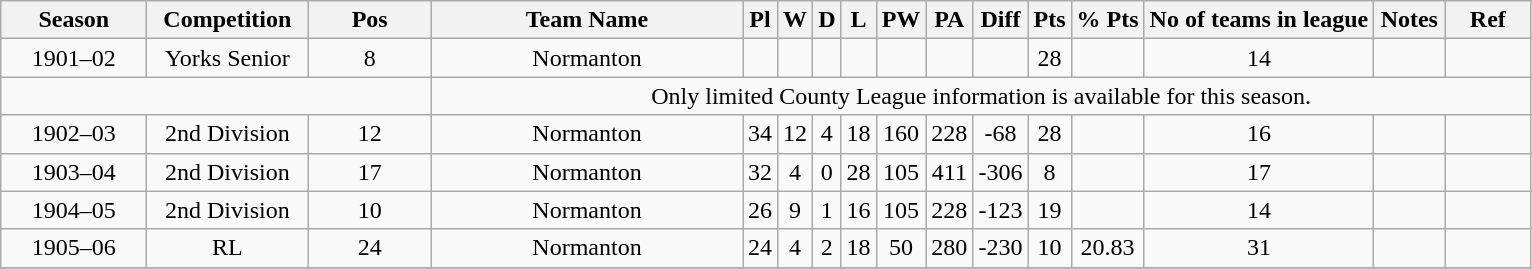<table class="wikitable" style="text-align:center;">
<tr>
<th width=90 abbr="season">Season</th>
<th width=100 abbr="Competition">Competition</th>
<th width=75 abbr="Position">Pos</th>
<th width=200 abbr="Club">Team Name</th>
<th width 50 abbr="Pl">Pl</th>
<th width 50 abbr="W">W</th>
<th width 50 abbr="D">D</th>
<th width 50 abbr="L">L</th>
<th width 60 abbr="PF">PW</th>
<th width 60 abbr="PA">PA</th>
<th width 100 abbr="Diff">Diff</th>
<th width 60 abbr="Pts">Pts</th>
<th width 100 abbr="%">% Pts</th>
<th width 100 abbr="No of Teams">No of teams in league</th>
<th width=40 abbr="Notes">Notes</th>
<th width=50 abbr="Ref">Ref</th>
</tr>
<tr>
<td>1901–02</td>
<td>Yorks Senior</td>
<td>8</td>
<td>Normanton</td>
<td></td>
<td></td>
<td></td>
<td></td>
<td></td>
<td></td>
<td></td>
<td>28</td>
<td></td>
<td>14</td>
<td></td>
<td></td>
</tr>
<tr>
<td colspan=3 abbr="Comment"></td>
<td colspan=13 abbr="Comment">Only limited County League information is available for this season.</td>
</tr>
<tr>
<td>1902–03</td>
<td>2nd Division</td>
<td>12</td>
<td>Normanton</td>
<td>34</td>
<td>12</td>
<td>4</td>
<td>18</td>
<td>160</td>
<td>228</td>
<td>-68</td>
<td>28</td>
<td></td>
<td>16</td>
<td></td>
<td></td>
</tr>
<tr>
<td>1903–04</td>
<td>2nd Division</td>
<td>17</td>
<td>Normanton</td>
<td>32</td>
<td>4</td>
<td>0</td>
<td>28</td>
<td>105</td>
<td>411</td>
<td>-306</td>
<td>8</td>
<td></td>
<td>17</td>
<td></td>
<td></td>
</tr>
<tr>
<td>1904–05</td>
<td>2nd Division</td>
<td>10</td>
<td>Normanton</td>
<td>26</td>
<td>9</td>
<td>1</td>
<td>16</td>
<td>105</td>
<td>228</td>
<td>-123</td>
<td>19</td>
<td></td>
<td>14</td>
<td></td>
<td></td>
</tr>
<tr>
<td>1905–06</td>
<td>RL</td>
<td>24</td>
<td>Normanton</td>
<td>24</td>
<td>4</td>
<td>2</td>
<td>18</td>
<td>50</td>
<td>280</td>
<td>-230</td>
<td>10</td>
<td>20.83</td>
<td>31</td>
<td></td>
<td></td>
</tr>
<tr>
</tr>
</table>
